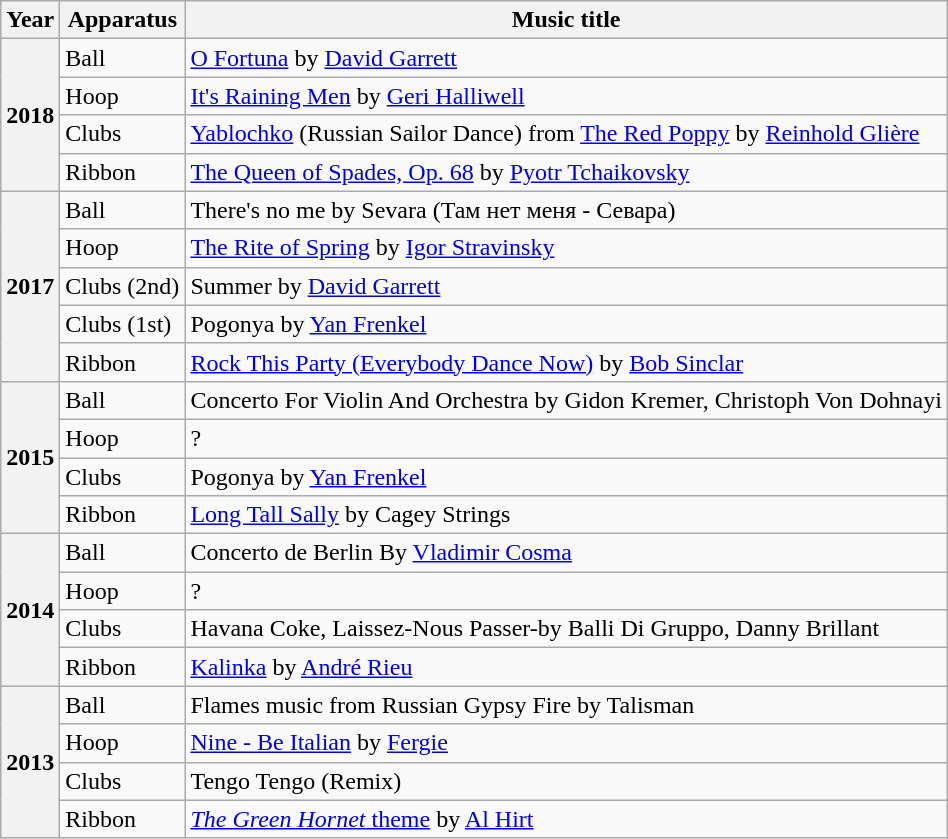<table class="wikitable plainrowheaders">
<tr>
<th scope=col>Year</th>
<th scope=col>Apparatus</th>
<th scope=col>Music title</th>
</tr>
<tr>
<th scope=row rowspan=4>2018</th>
<td>Ball</td>
<td><a href='#'>O Fortuna</a> by <a href='#'>David Garrett</a></td>
</tr>
<tr>
<td>Hoop</td>
<td><a href='#'>It's Raining Men</a> by <a href='#'>Geri Halliwell</a></td>
</tr>
<tr>
<td>Clubs</td>
<td><a href='#'>Yablochko</a> (Russian Sailor Dance) from <a href='#'>The Red Poppy</a> by <a href='#'>Reinhold Glière</a></td>
</tr>
<tr>
<td>Ribbon</td>
<td><a href='#'>The Queen of Spades, Op. 68</a> by <a href='#'>Pyotr Tchaikovsky</a></td>
</tr>
<tr>
<th scope=row rowspan=5>2017</th>
<td>Ball</td>
<td>There's no me by Sevara (Там нет меня - Севара)</td>
</tr>
<tr>
<td>Hoop</td>
<td><a href='#'>The Rite of Spring</a> by <a href='#'>Igor Stravinsky</a></td>
</tr>
<tr>
<td>Clubs (2nd)</td>
<td>Summer by <a href='#'>David Garrett</a></td>
</tr>
<tr>
<td>Clubs (1st)</td>
<td>Pogonya by <a href='#'>Yan Frenkel</a></td>
</tr>
<tr>
<td>Ribbon</td>
<td><a href='#'>Rock This Party (Everybody Dance Now)</a> by <a href='#'>Bob Sinclar</a></td>
</tr>
<tr>
<th scope=row rowspan=4>2015</th>
<td>Ball</td>
<td>Concerto For Violin And Orchestra by Gidon Kremer, Christoph Von Dohnayi</td>
</tr>
<tr>
<td>Hoop</td>
<td>?</td>
</tr>
<tr>
<td>Clubs</td>
<td>Pogonya by <a href='#'>Yan Frenkel</a></td>
</tr>
<tr>
<td>Ribbon</td>
<td><a href='#'>Long Tall Sally</a> by Cagey Strings</td>
</tr>
<tr>
<th scope=row rowspan=4>2014</th>
<td>Ball</td>
<td>Concerto de Berlin By <a href='#'>Vladimir Cosma</a></td>
</tr>
<tr>
<td>Hoop</td>
<td>?</td>
</tr>
<tr>
<td>Clubs</td>
<td>Havana Coke, Laissez-Nous Passer-by Balli Di Gruppo, Danny Brillant</td>
</tr>
<tr>
<td>Ribbon</td>
<td><a href='#'>Kalinka</a> by <a href='#'>André Rieu</a></td>
</tr>
<tr>
<th scope=row rowspan=4>2013</th>
<td>Ball</td>
<td>Flames music from Russian Gypsy Fire by Talisman</td>
</tr>
<tr>
<td>Hoop</td>
<td><a href='#'>Nine - Be Italian</a> by <a href='#'>Fergie</a></td>
</tr>
<tr>
<td>Clubs</td>
<td>Tengo Tengo (Remix)</td>
</tr>
<tr>
<td>Ribbon</td>
<td><a href='#'><em>The Green Hornet</em> theme</a> by <a href='#'>Al Hirt</a></td>
</tr>
</table>
